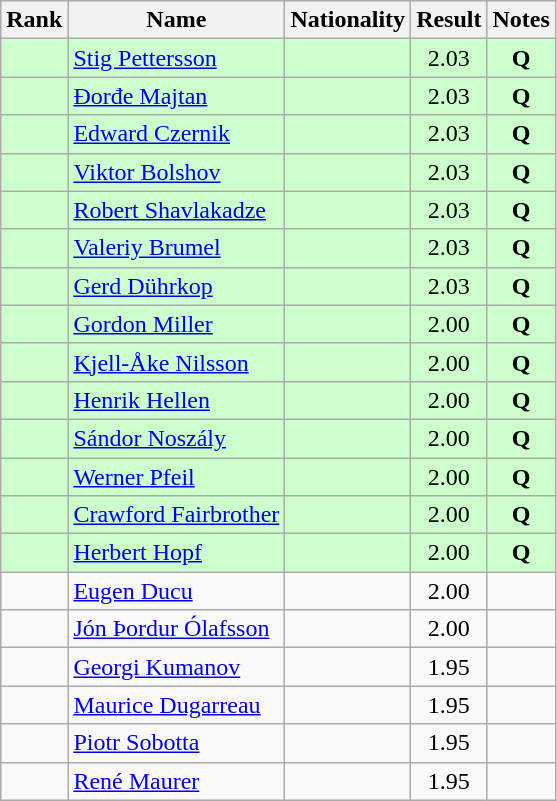<table class="wikitable sortable" style="text-align:center">
<tr>
<th>Rank</th>
<th>Name</th>
<th>Nationality</th>
<th>Result</th>
<th>Notes</th>
</tr>
<tr bgcolor=ccffcc>
<td></td>
<td align=left><a href='#'>Stig Pettersson</a></td>
<td align=left></td>
<td>2.03</td>
<td><strong>Q</strong></td>
</tr>
<tr bgcolor=ccffcc>
<td></td>
<td align=left><a href='#'>Đorđe Majtan</a></td>
<td align=left></td>
<td>2.03</td>
<td><strong>Q</strong></td>
</tr>
<tr bgcolor=ccffcc>
<td></td>
<td align=left><a href='#'>Edward Czernik</a></td>
<td align=left></td>
<td>2.03</td>
<td><strong>Q</strong></td>
</tr>
<tr bgcolor=ccffcc>
<td></td>
<td align=left><a href='#'>Viktor Bolshov</a></td>
<td align=left></td>
<td>2.03</td>
<td><strong>Q</strong></td>
</tr>
<tr bgcolor=ccffcc>
<td></td>
<td align=left><a href='#'>Robert Shavlakadze</a></td>
<td align=left></td>
<td>2.03</td>
<td><strong>Q</strong></td>
</tr>
<tr bgcolor=ccffcc>
<td></td>
<td align=left><a href='#'>Valeriy Brumel</a></td>
<td align=left></td>
<td>2.03</td>
<td><strong>Q</strong></td>
</tr>
<tr bgcolor=ccffcc>
<td></td>
<td align=left><a href='#'>Gerd Dührkop</a></td>
<td align=left></td>
<td>2.03</td>
<td><strong>Q</strong></td>
</tr>
<tr bgcolor=ccffcc>
<td></td>
<td align=left><a href='#'>Gordon Miller</a></td>
<td align=left></td>
<td>2.00</td>
<td><strong>Q</strong></td>
</tr>
<tr bgcolor=ccffcc>
<td></td>
<td align=left><a href='#'>Kjell-Åke Nilsson</a></td>
<td align=left></td>
<td>2.00</td>
<td><strong>Q</strong></td>
</tr>
<tr bgcolor=ccffcc>
<td></td>
<td align=left><a href='#'>Henrik Hellen</a></td>
<td align=left></td>
<td>2.00</td>
<td><strong>Q</strong></td>
</tr>
<tr bgcolor=ccffcc>
<td></td>
<td align=left><a href='#'>Sándor Noszály</a></td>
<td align=left></td>
<td>2.00</td>
<td><strong>Q</strong></td>
</tr>
<tr bgcolor=ccffcc>
<td></td>
<td align=left><a href='#'>Werner Pfeil</a></td>
<td align=left></td>
<td>2.00</td>
<td><strong>Q</strong></td>
</tr>
<tr bgcolor=ccffcc>
<td></td>
<td align=left><a href='#'>Crawford Fairbrother</a></td>
<td align=left></td>
<td>2.00</td>
<td><strong>Q</strong></td>
</tr>
<tr bgcolor=ccffcc>
<td></td>
<td align=left><a href='#'>Herbert Hopf</a></td>
<td align=left></td>
<td>2.00</td>
<td><strong>Q</strong></td>
</tr>
<tr>
<td></td>
<td align=left><a href='#'>Eugen Ducu</a></td>
<td align=left></td>
<td>2.00</td>
<td></td>
</tr>
<tr>
<td></td>
<td align=left><a href='#'>Jón Þordur Ólafsson</a></td>
<td align=left></td>
<td>2.00</td>
<td></td>
</tr>
<tr>
<td></td>
<td align=left><a href='#'>Georgi Kumanov</a></td>
<td align=left></td>
<td>1.95</td>
<td></td>
</tr>
<tr>
<td></td>
<td align=left><a href='#'>Maurice Dugarreau</a></td>
<td align=left></td>
<td>1.95</td>
<td></td>
</tr>
<tr>
<td></td>
<td align=left><a href='#'>Piotr Sobotta</a></td>
<td align=left></td>
<td>1.95</td>
<td></td>
</tr>
<tr>
<td></td>
<td align=left><a href='#'>René Maurer</a></td>
<td align=left></td>
<td>1.95</td>
<td></td>
</tr>
</table>
